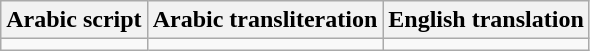<table class="wikitable" style="text-align:center;">
<tr>
<th>Arabic script</th>
<th>Arabic transliteration</th>
<th>English translation</th>
</tr>
<tr>
<td></td>
<td></td>
<td></td>
</tr>
</table>
